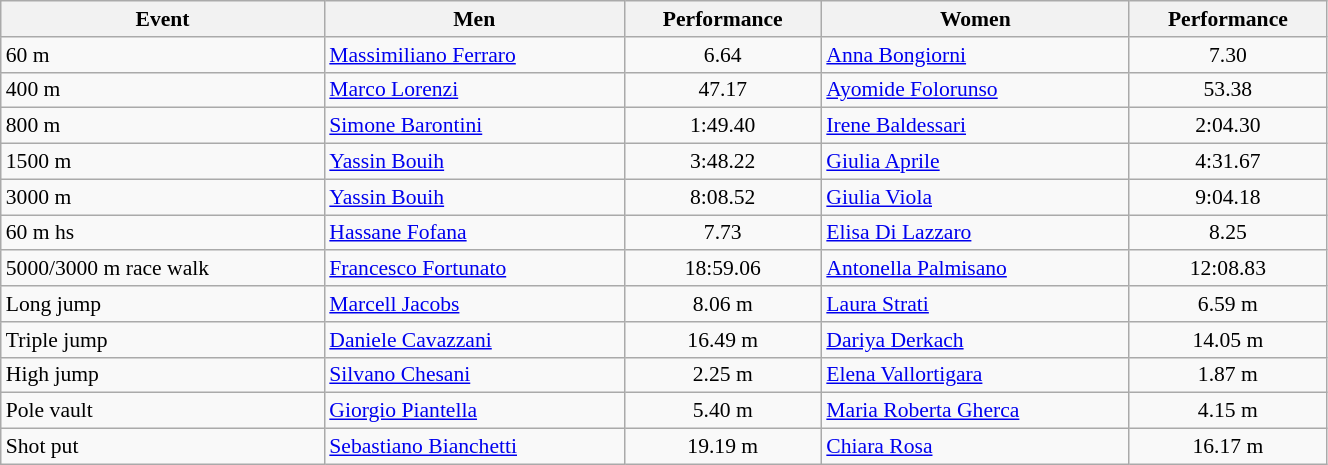<table class="wikitable" width=70% style="font-size:90%; text-align:center;">
<tr>
<th>Event</th>
<th>Men</th>
<th>Performance</th>
<th>Women</th>
<th>Performance</th>
</tr>
<tr>
<td align=left>60 m</td>
<td align=left><a href='#'>Massimiliano Ferraro</a></td>
<td>6.64</td>
<td align=left><a href='#'>Anna Bongiorni</a></td>
<td>7.30</td>
</tr>
<tr>
<td align=left>400 m</td>
<td align=left><a href='#'>Marco Lorenzi</a></td>
<td>47.17</td>
<td align=left><a href='#'>Ayomide Folorunso</a></td>
<td>53.38</td>
</tr>
<tr>
<td align=left>800 m</td>
<td align=left><a href='#'>Simone Barontini</a></td>
<td>1:49.40</td>
<td align=left><a href='#'>Irene Baldessari</a></td>
<td>2:04.30</td>
</tr>
<tr>
<td align=left>1500 m</td>
<td align=left><a href='#'>Yassin Bouih</a></td>
<td>3:48.22</td>
<td align=left><a href='#'>Giulia Aprile</a></td>
<td>4:31.67</td>
</tr>
<tr>
<td align=left>3000 m</td>
<td align=left><a href='#'>Yassin Bouih</a></td>
<td>8:08.52</td>
<td align=left><a href='#'>Giulia Viola</a></td>
<td>9:04.18</td>
</tr>
<tr>
<td align=left>60 m hs</td>
<td align=left><a href='#'>Hassane Fofana</a></td>
<td>7.73</td>
<td align=left><a href='#'>Elisa Di Lazzaro</a></td>
<td>8.25</td>
</tr>
<tr>
<td align=left>5000/3000 m race walk</td>
<td align=left><a href='#'>Francesco Fortunato</a></td>
<td>18:59.06</td>
<td align=left><a href='#'>Antonella Palmisano</a></td>
<td>12:08.83</td>
</tr>
<tr>
<td align=left>Long jump</td>
<td align=left><a href='#'>Marcell Jacobs</a></td>
<td>8.06 m</td>
<td align=left><a href='#'>Laura Strati</a></td>
<td>6.59 m</td>
</tr>
<tr>
<td align=left>Triple jump</td>
<td align=left><a href='#'>Daniele Cavazzani</a></td>
<td>16.49 m</td>
<td align=left><a href='#'>Dariya Derkach</a></td>
<td>14.05 m</td>
</tr>
<tr>
<td align=left>High jump</td>
<td align=left><a href='#'>Silvano Chesani</a></td>
<td>2.25 m</td>
<td align=left><a href='#'>Elena Vallortigara</a></td>
<td>1.87 m</td>
</tr>
<tr>
<td align=left>Pole vault</td>
<td align=left><a href='#'>Giorgio Piantella</a></td>
<td>5.40 m</td>
<td align=left><a href='#'>Maria Roberta Gherca</a></td>
<td>4.15 m</td>
</tr>
<tr>
<td align=left>Shot put</td>
<td align=left><a href='#'>Sebastiano Bianchetti</a></td>
<td>19.19 m</td>
<td align=left><a href='#'>Chiara Rosa</a></td>
<td>16.17 m</td>
</tr>
</table>
